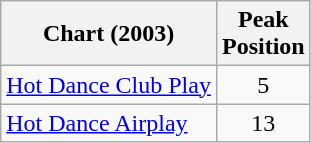<table class="wikitable sortable">
<tr>
<th>Chart (2003)</th>
<th>Peak<br>Position</th>
</tr>
<tr>
<td><a href='#'>Hot Dance Club Play</a></td>
<td align="center">5</td>
</tr>
<tr>
<td><a href='#'>Hot Dance Airplay</a></td>
<td align="center">13</td>
</tr>
</table>
